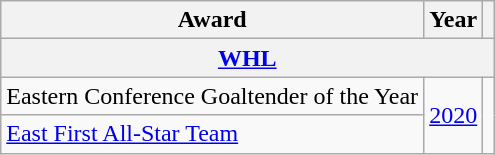<table class="wikitable">
<tr>
<th>Award</th>
<th>Year</th>
<th></th>
</tr>
<tr>
<th colspan="3"><a href='#'>WHL</a></th>
</tr>
<tr>
<td>Eastern Conference Goaltender of the Year</td>
<td rowspan="2"><a href='#'>2020</a></td>
<td rowspan="2"></td>
</tr>
<tr>
<td><a href='#'>East First All-Star Team</a></td>
</tr>
</table>
